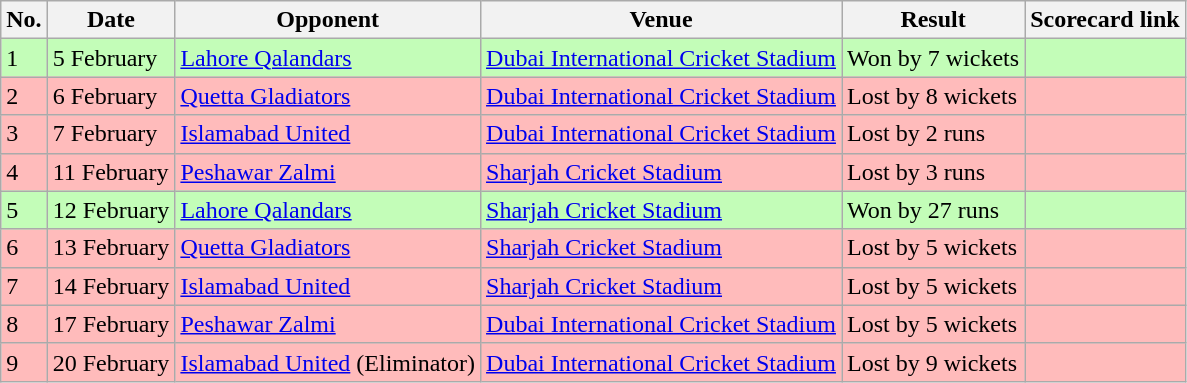<table class="wikitable">
<tr>
<th>No.</th>
<th>Date</th>
<th>Opponent</th>
<th>Venue</th>
<th>Result</th>
<th>Scorecard link</th>
</tr>
<tr style="background:#c3fdb8;">
<td>1</td>
<td>5 February</td>
<td><a href='#'>Lahore Qalandars</a></td>
<td><a href='#'>Dubai International Cricket Stadium</a></td>
<td>Won by 7 wickets</td>
<td></td>
</tr>
<tr style="background:#fbb;">
<td>2</td>
<td>6 February</td>
<td><a href='#'>Quetta Gladiators</a></td>
<td><a href='#'>Dubai International Cricket Stadium</a></td>
<td>Lost by 8 wickets</td>
<td></td>
</tr>
<tr style="background:#fbb;">
<td>3</td>
<td>7 February</td>
<td><a href='#'>Islamabad United</a></td>
<td><a href='#'>Dubai International Cricket Stadium</a></td>
<td>Lost by 2 runs</td>
<td></td>
</tr>
<tr style="background:#fbb;">
<td>4</td>
<td>11 February</td>
<td><a href='#'>Peshawar Zalmi</a></td>
<td><a href='#'>Sharjah Cricket Stadium</a></td>
<td>Lost by 3 runs</td>
<td></td>
</tr>
<tr style="background:#c3fdb8;">
<td>5</td>
<td>12 February</td>
<td><a href='#'>Lahore Qalandars</a></td>
<td><a href='#'>Sharjah Cricket Stadium</a></td>
<td>Won by 27 runs</td>
<td></td>
</tr>
<tr style="background:#fbb;">
<td>6</td>
<td>13 February</td>
<td><a href='#'>Quetta Gladiators</a></td>
<td><a href='#'>Sharjah Cricket Stadium</a></td>
<td>Lost by 5 wickets</td>
<td></td>
</tr>
<tr style="background:#fbb;">
<td>7</td>
<td>14 February</td>
<td><a href='#'>Islamabad United</a></td>
<td><a href='#'>Sharjah Cricket Stadium</a></td>
<td>Lost by 5 wickets</td>
<td></td>
</tr>
<tr style="background:#fbb;">
<td>8</td>
<td>17 February</td>
<td><a href='#'>Peshawar Zalmi</a></td>
<td><a href='#'>Dubai International Cricket Stadium</a></td>
<td>Lost by 5 wickets</td>
<td></td>
</tr>
<tr style="background:#fbb;">
<td>9</td>
<td>20 February</td>
<td><a href='#'>Islamabad United</a> (Eliminator)</td>
<td><a href='#'>Dubai International Cricket Stadium</a></td>
<td>Lost by 9 wickets</td>
<td></td>
</tr>
</table>
